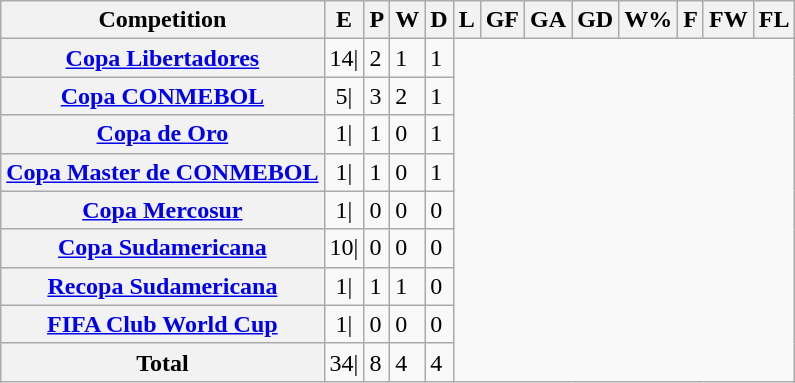<table class="sortable plainrowheaders wikitable">
<tr>
<th scope="col">Competition</th>
<th scope="col">E</th>
<th scope="col">P</th>
<th scope="col">W</th>
<th scope="col">D</th>
<th scope="col">L</th>
<th scope="col">GF</th>
<th scope="col">GA</th>
<th scope="col">GD</th>
<th scope="col">W%</th>
<th scope="col">F</th>
<th scope="col">FW</th>
<th scope="col">FL</th>
</tr>
<tr>
<th scope="row"><a href='#'>Copa Libertadores</a></th>
<td align=center>14|</td>
<td>2</td>
<td>1</td>
<td>1</td>
</tr>
<tr>
<th scope="row"><a href='#'>Copa CONMEBOL</a></th>
<td align=center>5|</td>
<td>3</td>
<td>2</td>
<td>1</td>
</tr>
<tr>
<th scope="row"><a href='#'>Copa de Oro</a></th>
<td align=center>1|</td>
<td>1</td>
<td>0</td>
<td>1</td>
</tr>
<tr>
<th scope="row"><a href='#'>Copa Master de CONMEBOL</a></th>
<td align=center>1|</td>
<td>1</td>
<td>0</td>
<td>1</td>
</tr>
<tr>
<th scope="row"><a href='#'>Copa Mercosur</a></th>
<td align=center>1|</td>
<td>0</td>
<td>0</td>
<td>0</td>
</tr>
<tr>
<th scope="row"><a href='#'>Copa Sudamericana</a></th>
<td align=center>10|</td>
<td>0</td>
<td>0</td>
<td>0</td>
</tr>
<tr>
<th scope="row"><a href='#'>Recopa Sudamericana</a></th>
<td align=center>1|</td>
<td>1</td>
<td>1</td>
<td>0</td>
</tr>
<tr>
<th scope="row"><a href='#'>FIFA Club World Cup</a></th>
<td align=center>1|</td>
<td>0</td>
<td>0</td>
<td>0</td>
</tr>
<tr class="sortbottom">
<th>Total</th>
<td align=center>34|</td>
<td>8</td>
<td>4</td>
<td>4</td>
</tr>
</table>
